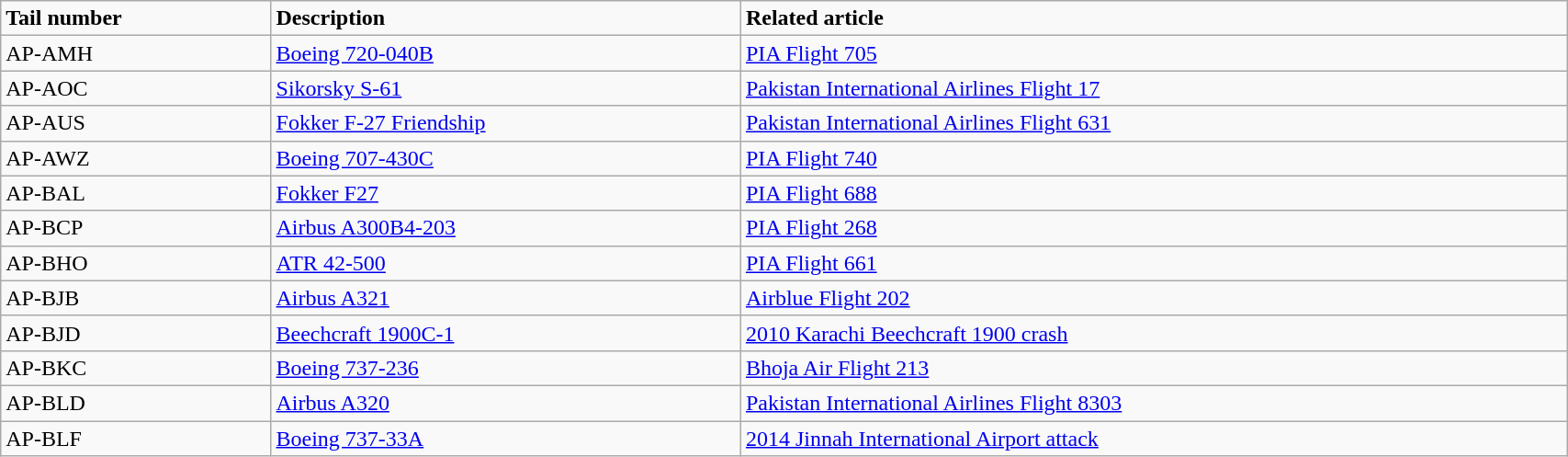<table class="wikitable" width="90%">
<tr>
<td><strong>Tail number</strong></td>
<td><strong>Description</strong></td>
<td><strong>Related article</strong></td>
</tr>
<tr>
<td>AP-AMH</td>
<td><a href='#'>Boeing 720-040B</a></td>
<td><a href='#'>PIA Flight 705</a></td>
</tr>
<tr>
<td>AP-AOC</td>
<td><a href='#'>Sikorsky S-61</a></td>
<td><a href='#'>Pakistan International Airlines Flight 17</a></td>
</tr>
<tr>
<td>AP-AUS</td>
<td><a href='#'>Fokker F-27 Friendship</a></td>
<td><a href='#'>Pakistan International Airlines Flight 631</a></td>
</tr>
<tr>
<td>AP-AWZ</td>
<td><a href='#'>Boeing 707-430C</a></td>
<td><a href='#'>PIA Flight 740</a></td>
</tr>
<tr>
<td>AP-BAL</td>
<td><a href='#'>Fokker F27</a></td>
<td><a href='#'>PIA Flight 688</a></td>
</tr>
<tr>
<td>AP-BCP</td>
<td><a href='#'>Airbus A300B4-203</a></td>
<td><a href='#'>PIA Flight 268</a></td>
</tr>
<tr>
<td>AP-BHO</td>
<td><a href='#'>ATR 42-500</a></td>
<td><a href='#'>PIA Flight 661</a></td>
</tr>
<tr>
<td>AP-BJB</td>
<td><a href='#'>Airbus A321</a></td>
<td><a href='#'>Airblue Flight 202</a></td>
</tr>
<tr>
<td>AP-BJD</td>
<td><a href='#'>Beechcraft 1900C-1</a></td>
<td><a href='#'>2010 Karachi Beechcraft 1900 crash</a></td>
</tr>
<tr>
<td>AP-BKC</td>
<td><a href='#'>Boeing 737-236</a></td>
<td><a href='#'>Bhoja Air Flight 213</a></td>
</tr>
<tr>
<td>AP-BLD</td>
<td><a href='#'>Airbus A320</a></td>
<td><a href='#'>Pakistan International Airlines Flight 8303</a></td>
</tr>
<tr>
<td>AP-BLF</td>
<td><a href='#'>Boeing 737-33A</a></td>
<td><a href='#'>2014 Jinnah International Airport attack</a></td>
</tr>
</table>
